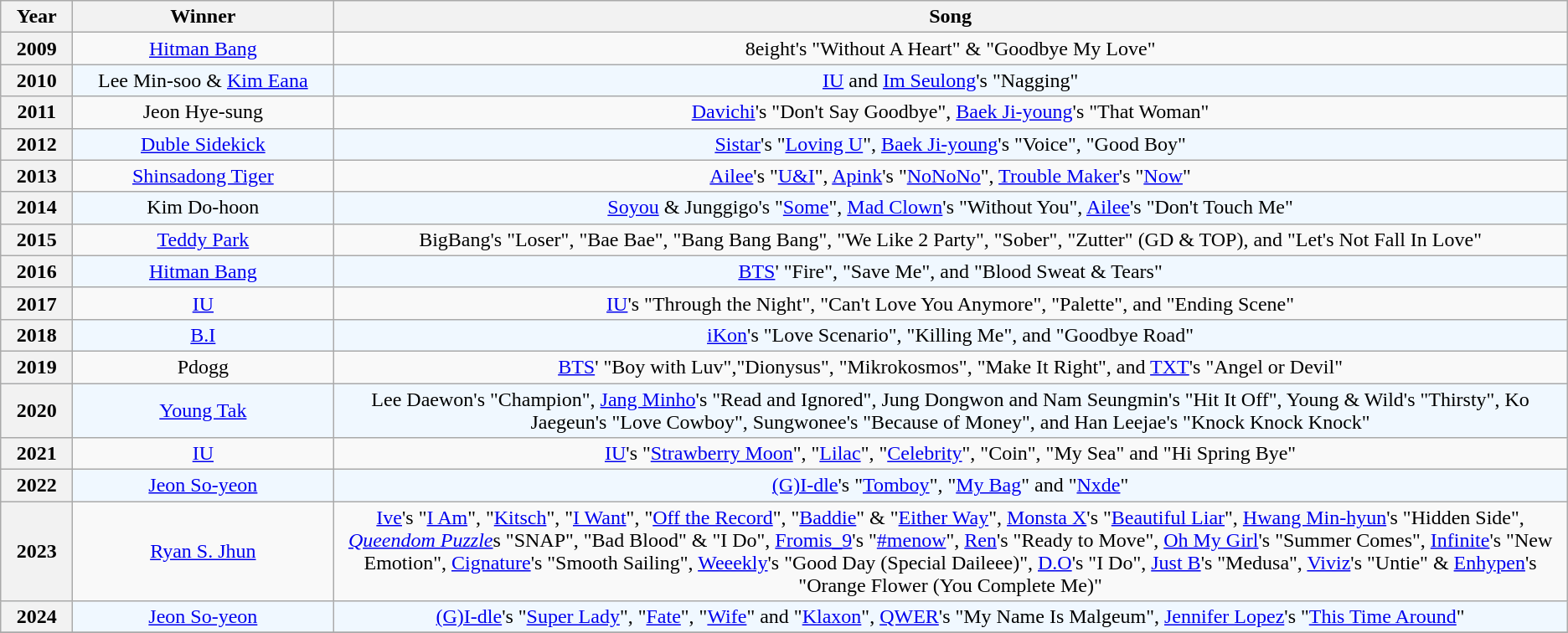<table class="wikitable plainrowheaders" style="text-align: center">
<tr>
<th scope="col" width="50">Year</th>
<th scope="col" width="200">Winner</th>
<th scope="col">Song</th>
</tr>
<tr>
<th scope="row" style="text-align:center;">2009</th>
<td><a href='#'>Hitman Bang</a></td>
<td>8eight's "Without A Heart" & "Goodbye My Love"</td>
</tr>
<tr style="background:#F0F8FF">
<th scope="row" style="text-align:center;">2010</th>
<td>Lee Min-soo & <a href='#'>Kim Eana</a></td>
<td><a href='#'>IU</a> and <a href='#'>Im Seulong</a>'s "Nagging"</td>
</tr>
<tr>
<th scope="row" style="text-align:center;">2011</th>
<td>Jeon Hye-sung</td>
<td><a href='#'>Davichi</a>'s "Don't Say Goodbye", <a href='#'>Baek Ji-young</a>'s "That Woman"</td>
</tr>
<tr style="background:#F0F8FF">
<th scope="row" style="text-align:center;">2012</th>
<td><a href='#'>Duble Sidekick</a></td>
<td><a href='#'>Sistar</a>'s "<a href='#'>Loving U</a>", <a href='#'>Baek Ji-young</a>'s "Voice", "Good Boy"</td>
</tr>
<tr>
<th scope="row" style="text-align:center;">2013</th>
<td><a href='#'>Shinsadong Tiger</a></td>
<td><a href='#'>Ailee</a>'s "<a href='#'>U&I</a>", <a href='#'>Apink</a>'s "<a href='#'>NoNoNo</a>", <a href='#'>Trouble Maker</a>'s "<a href='#'>Now</a>"</td>
</tr>
<tr style="background:#F0F8FF">
<th scope="row" style="text-align:center;">2014</th>
<td>Kim Do-hoon</td>
<td><a href='#'>Soyou</a> & Junggigo's "<a href='#'>Some</a>", <a href='#'>Mad Clown</a>'s "Without You", <a href='#'>Ailee</a>'s "Don't Touch Me"</td>
</tr>
<tr>
<th scope="row" style="text-align:center;">2015</th>
<td><a href='#'>Teddy Park</a></td>
<td>BigBang's "Loser", "Bae Bae", "Bang Bang Bang", "We Like 2 Party", "Sober", "Zutter" (GD & TOP), and "Let's Not Fall In Love"</td>
</tr>
<tr style="background:#F0F8FF">
<th scope="row" style="text-align:center;">2016</th>
<td><a href='#'>Hitman Bang</a></td>
<td><a href='#'>BTS</a>' "Fire", "Save Me", and "Blood Sweat & Tears"</td>
</tr>
<tr>
<th scope="row" style="text-align:center;">2017</th>
<td><a href='#'>IU</a></td>
<td><a href='#'>IU</a>'s "Through the Night", "Can't Love You Anymore", "Palette", and "Ending Scene"</td>
</tr>
<tr style="background:#F0F8FF">
<th scope="row" style="text-align:center;">2018</th>
<td><a href='#'>B.I</a></td>
<td><a href='#'>iKon</a>'s "Love Scenario", "Killing Me", and "Goodbye Road"</td>
</tr>
<tr>
<th scope="row" style="text-align:center;">2019</th>
<td>Pdogg</td>
<td><a href='#'>BTS</a>' "Boy with Luv","Dionysus", "Mikrokosmos", "Make It Right", and <a href='#'>TXT</a>'s "Angel or Devil"</td>
</tr>
<tr style="background:#F0F8FF">
<th scope="row" style="text-align:center;">2020</th>
<td><a href='#'>Young Tak</a></td>
<td>Lee Daewon's "Champion", <a href='#'>Jang Minho</a>'s "Read and Ignored", Jung Dongwon and Nam Seungmin's "Hit It Off", Young & Wild's "Thirsty", Ko Jaegeun's "Love Cowboy", Sungwonee's "Because of Money", and Han Leejae's "Knock Knock Knock"</td>
</tr>
<tr>
<th scope="row" style="text-align:center;">2021</th>
<td><a href='#'>IU</a></td>
<td><a href='#'>IU</a>'s "<a href='#'>Strawberry Moon</a>", "<a href='#'>Lilac</a>", "<a href='#'>Celebrity</a>", "Coin", "My Sea" and "Hi Spring Bye"</td>
</tr>
<tr style="background:#F0F8FF">
<th scope="row" style="text-align:center;">2022</th>
<td><a href='#'>Jeon So-yeon</a></td>
<td><a href='#'>(G)I-dle</a>'s "<a href='#'>Tomboy</a>", "<a href='#'>My Bag</a>" and "<a href='#'>Nxde</a>"</td>
</tr>
<tr>
<th scope="row" style="text-align:center;">2023</th>
<td><a href='#'>Ryan S. Jhun</a></td>
<td><a href='#'>Ive</a>'s "<a href='#'>I Am</a>", "<a href='#'>Kitsch</a>", "<a href='#'>I Want</a>", "<a href='#'>Off the Record</a>", "<a href='#'>Baddie</a>" & "<a href='#'>Either Way</a>", <a href='#'>Monsta X</a>'s "<a href='#'>Beautiful Liar</a>", <a href='#'>Hwang Min-hyun</a>'s "Hidden Side", <em><a href='#'>Queendom Puzzle</a></em>s "SNAP", "Bad Blood" & "I Do", <a href='#'>Fromis_9</a>'s "<a href='#'>#menow</a>", <a href='#'>Ren</a>'s "Ready to Move", <a href='#'>Oh My Girl</a>'s "Summer Comes", <a href='#'>Infinite</a>'s "New Emotion", <a href='#'>Cignature</a>'s "Smooth Sailing", <a href='#'>Weeekly</a>'s "Good Day (Special Daileee)", <a href='#'>D.O</a>'s "I Do", <a href='#'>Just B</a>'s "Medusa", <a href='#'>Viviz</a>'s "Untie" & <a href='#'>Enhypen</a>'s "Orange Flower (You Complete Me)"</td>
</tr>
<tr style="background:#F0F8FF">
<th scope="row" style="text-align:center;">2024</th>
<td><a href='#'>Jeon So-yeon</a></td>
<td><a href='#'>(G)I-dle</a>'s "<a href='#'>Super Lady</a>", "<a href='#'>Fate</a>", "<a href='#'>Wife</a>" and "<a href='#'>Klaxon</a>", <a href='#'>QWER</a>'s "My Name Is Malgeum", <a href='#'>Jennifer Lopez</a>'s "<a href='#'>This Time Around</a>"</td>
</tr>
<tr>
</tr>
</table>
